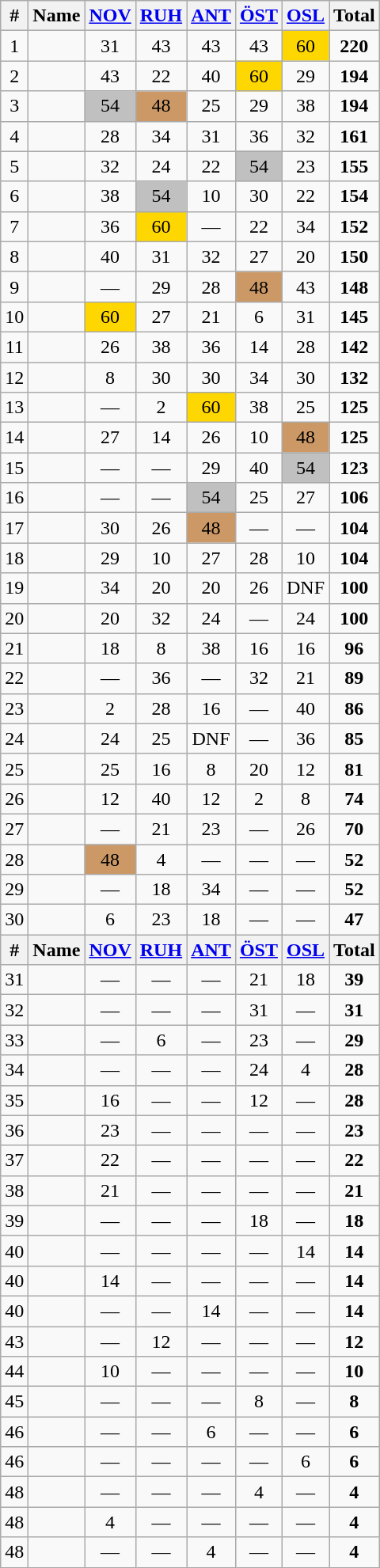<table class="wikitable sortable" style="text-align:center;">
<tr>
<th>#</th>
<th>Name</th>
<th><a href='#'>NOV</a></th>
<th><a href='#'>RUH</a></th>
<th><a href='#'>ANT</a></th>
<th><a href='#'>ÖST</a></th>
<th><a href='#'>OSL</a></th>
<th><strong>Total</strong> </th>
</tr>
<tr>
<td>1</td>
<td align="left"></td>
<td>31</td>
<td>43</td>
<td>43</td>
<td>43</td>
<td bgcolor="gold">60</td>
<td><strong>220</strong></td>
</tr>
<tr>
<td>2</td>
<td align="left"></td>
<td>43</td>
<td>22</td>
<td>40</td>
<td bgcolor="gold">60</td>
<td>29</td>
<td><strong>194</strong></td>
</tr>
<tr>
<td>3</td>
<td align="left"></td>
<td bgcolor="silver">54</td>
<td bgcolor="CC9966">48</td>
<td>25</td>
<td>29</td>
<td>38</td>
<td><strong>194</strong></td>
</tr>
<tr>
<td>4</td>
<td align="left"></td>
<td>28</td>
<td>34</td>
<td>31</td>
<td>36</td>
<td>32</td>
<td><strong>161</strong></td>
</tr>
<tr>
<td>5</td>
<td align="left"></td>
<td>32</td>
<td>24</td>
<td>22</td>
<td bgcolor="silver">54</td>
<td>23</td>
<td><strong>155</strong></td>
</tr>
<tr>
<td>6</td>
<td align="left"></td>
<td>38</td>
<td bgcolor="silver">54</td>
<td>10</td>
<td>30</td>
<td>22</td>
<td><strong>154</strong></td>
</tr>
<tr>
<td>7</td>
<td align="left"></td>
<td>36</td>
<td bgcolor="gold">60</td>
<td>—</td>
<td>22</td>
<td>34</td>
<td><strong>152</strong></td>
</tr>
<tr>
<td>8</td>
<td align="left"></td>
<td>40</td>
<td>31</td>
<td>32</td>
<td>27</td>
<td>20</td>
<td><strong>150</strong></td>
</tr>
<tr>
<td>9</td>
<td align="left"></td>
<td>—</td>
<td>29</td>
<td>28</td>
<td bgcolor="CC9966">48</td>
<td>43</td>
<td><strong>148</strong></td>
</tr>
<tr>
<td>10</td>
<td align="left"></td>
<td bgcolor="gold">60</td>
<td>27</td>
<td>21</td>
<td>6</td>
<td>31</td>
<td><strong>145</strong></td>
</tr>
<tr>
<td>11</td>
<td align="left"></td>
<td>26</td>
<td>38</td>
<td>36</td>
<td>14</td>
<td>28</td>
<td><strong>142</strong></td>
</tr>
<tr>
<td>12</td>
<td align="left"></td>
<td>8</td>
<td>30</td>
<td>30</td>
<td>34</td>
<td>30</td>
<td><strong>132</strong></td>
</tr>
<tr>
<td>13</td>
<td align="left"></td>
<td>—</td>
<td>2</td>
<td bgcolor="gold">60</td>
<td>38</td>
<td>25</td>
<td><strong>125</strong></td>
</tr>
<tr>
<td>14</td>
<td align="left"></td>
<td>27</td>
<td>14</td>
<td>26</td>
<td>10</td>
<td bgcolor="CC9966">48</td>
<td><strong>125</strong></td>
</tr>
<tr>
<td>15</td>
<td align="left"></td>
<td>—</td>
<td>—</td>
<td>29</td>
<td>40</td>
<td bgcolor="silver">54</td>
<td><strong>123</strong></td>
</tr>
<tr>
<td>16</td>
<td align="left"></td>
<td>—</td>
<td>—</td>
<td bgcolor="silver">54</td>
<td>25</td>
<td>27</td>
<td><strong>106</strong></td>
</tr>
<tr>
<td>17</td>
<td align="left"></td>
<td>30</td>
<td>26</td>
<td bgcolor="CC9966">48</td>
<td>—</td>
<td>—</td>
<td><strong>104</strong></td>
</tr>
<tr>
<td>18</td>
<td align="left"></td>
<td>29</td>
<td>10</td>
<td>27</td>
<td>28</td>
<td>10</td>
<td><strong>104</strong></td>
</tr>
<tr>
<td>19</td>
<td align="left"></td>
<td>34</td>
<td>20</td>
<td>20</td>
<td>26</td>
<td>DNF</td>
<td><strong>100</strong></td>
</tr>
<tr>
<td>20</td>
<td align="left"></td>
<td>20</td>
<td>32</td>
<td>24</td>
<td>—</td>
<td>24</td>
<td><strong>100</strong></td>
</tr>
<tr>
<td>21</td>
<td align="left"></td>
<td>18</td>
<td>8</td>
<td>38</td>
<td>16</td>
<td>16</td>
<td><strong>96</strong></td>
</tr>
<tr>
<td>22</td>
<td align="left"></td>
<td>—</td>
<td>36</td>
<td>—</td>
<td>32</td>
<td>21</td>
<td><strong>89</strong></td>
</tr>
<tr>
<td>23</td>
<td align="left"></td>
<td>2</td>
<td>28</td>
<td>16</td>
<td>—</td>
<td>40</td>
<td><strong>86</strong></td>
</tr>
<tr>
<td>24</td>
<td align="left"></td>
<td>24</td>
<td>25</td>
<td>DNF</td>
<td>—</td>
<td>36</td>
<td><strong>85</strong></td>
</tr>
<tr>
<td>25</td>
<td align="left"></td>
<td>25</td>
<td>16</td>
<td>8</td>
<td>20</td>
<td>12</td>
<td><strong>81</strong></td>
</tr>
<tr>
<td>26</td>
<td align="left"></td>
<td>12</td>
<td>40</td>
<td>12</td>
<td>2</td>
<td>8</td>
<td><strong>74</strong></td>
</tr>
<tr>
<td>27</td>
<td align="left"></td>
<td>—</td>
<td>21</td>
<td>23</td>
<td>—</td>
<td>26</td>
<td><strong>70</strong></td>
</tr>
<tr>
<td>28</td>
<td align="left"></td>
<td bgcolor="CC9966">48</td>
<td>4</td>
<td>—</td>
<td>—</td>
<td>—</td>
<td><strong>52</strong></td>
</tr>
<tr>
<td>29</td>
<td align="left"></td>
<td>—</td>
<td>18</td>
<td>34</td>
<td>—</td>
<td>—</td>
<td><strong>52</strong></td>
</tr>
<tr>
<td>30</td>
<td align="left"></td>
<td>6</td>
<td>23</td>
<td>18</td>
<td>—</td>
<td>—</td>
<td><strong>47</strong></td>
</tr>
<tr>
<th>#</th>
<th>Name</th>
<th><a href='#'>NOV</a></th>
<th><a href='#'>RUH</a></th>
<th><a href='#'>ANT</a></th>
<th><a href='#'>ÖST</a></th>
<th><a href='#'>OSL</a></th>
<th><strong>Total</strong></th>
</tr>
<tr>
<td>31</td>
<td align="left"></td>
<td>—</td>
<td>—</td>
<td>—</td>
<td>21</td>
<td>18</td>
<td><strong>39</strong></td>
</tr>
<tr>
<td>32</td>
<td align="left"></td>
<td>—</td>
<td>—</td>
<td>—</td>
<td>31</td>
<td>—</td>
<td><strong>31</strong></td>
</tr>
<tr>
<td>33</td>
<td align="left"></td>
<td>—</td>
<td>6</td>
<td>—</td>
<td>23</td>
<td>—</td>
<td><strong>29</strong></td>
</tr>
<tr>
<td>34</td>
<td align="left"></td>
<td>—</td>
<td>—</td>
<td>—</td>
<td>24</td>
<td>4</td>
<td><strong>28</strong></td>
</tr>
<tr>
<td>35</td>
<td align="left"></td>
<td>16</td>
<td>—</td>
<td>—</td>
<td>12</td>
<td>—</td>
<td><strong>28</strong></td>
</tr>
<tr>
<td>36</td>
<td align="left"></td>
<td>23</td>
<td>—</td>
<td>—</td>
<td>—</td>
<td>—</td>
<td><strong>23</strong></td>
</tr>
<tr>
<td>37</td>
<td align="left"></td>
<td>22</td>
<td>—</td>
<td>—</td>
<td>—</td>
<td>—</td>
<td><strong>22</strong></td>
</tr>
<tr>
<td>38</td>
<td align="left"></td>
<td>21</td>
<td>—</td>
<td>—</td>
<td>—</td>
<td>—</td>
<td><strong>21</strong></td>
</tr>
<tr>
<td>39</td>
<td align="left"></td>
<td>—</td>
<td>—</td>
<td>—</td>
<td>18</td>
<td>—</td>
<td><strong>18</strong></td>
</tr>
<tr>
<td>40</td>
<td align="left"></td>
<td>—</td>
<td>—</td>
<td>—</td>
<td>—</td>
<td>14</td>
<td><strong>14</strong></td>
</tr>
<tr>
<td>40</td>
<td align="left"></td>
<td>14</td>
<td>—</td>
<td>—</td>
<td>—</td>
<td>—</td>
<td><strong>14</strong></td>
</tr>
<tr>
<td>40</td>
<td align="left"></td>
<td>—</td>
<td>—</td>
<td>14</td>
<td>—</td>
<td>—</td>
<td><strong>14</strong></td>
</tr>
<tr>
<td>43</td>
<td align="left"></td>
<td>—</td>
<td>12</td>
<td>—</td>
<td>—</td>
<td>—</td>
<td><strong>12</strong></td>
</tr>
<tr>
<td>44</td>
<td align="left"></td>
<td>10</td>
<td>—</td>
<td>—</td>
<td>—</td>
<td>—</td>
<td><strong>10</strong></td>
</tr>
<tr>
<td>45</td>
<td align="left"></td>
<td>—</td>
<td>—</td>
<td>—</td>
<td>8</td>
<td>—</td>
<td><strong>8</strong></td>
</tr>
<tr>
<td>46</td>
<td align="left"></td>
<td>—</td>
<td>—</td>
<td>6</td>
<td>—</td>
<td>—</td>
<td><strong>6</strong></td>
</tr>
<tr>
<td>46</td>
<td align="left"></td>
<td>—</td>
<td>—</td>
<td>—</td>
<td>—</td>
<td>6</td>
<td><strong>6</strong></td>
</tr>
<tr>
<td>48</td>
<td align="left"></td>
<td>—</td>
<td>—</td>
<td>—</td>
<td>4</td>
<td>—</td>
<td><strong>4</strong></td>
</tr>
<tr>
<td>48</td>
<td align="left"></td>
<td>4</td>
<td>—</td>
<td>—</td>
<td>—</td>
<td>—</td>
<td><strong>4</strong></td>
</tr>
<tr>
<td>48</td>
<td align="left"></td>
<td>—</td>
<td>—</td>
<td>4</td>
<td>—</td>
<td>—</td>
<td><strong>4</strong></td>
</tr>
</table>
